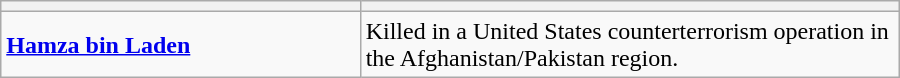<table class="wikitable" border="1" align="center" width="600px">
<tr>
<th width="40%"></th>
<th width="60%"></th>
</tr>
<tr>
<td><strong><a href='#'>Hamza bin Laden</a></strong></td>
<td>Killed in a United States counterterrorism operation in the Afghanistan/Pakistan region.</td>
</tr>
</table>
